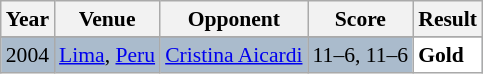<table class="sortable wikitable" style="font-size: 90%;">
<tr>
<th>Year</th>
<th>Venue</th>
<th>Opponent</th>
<th>Score</th>
<th>Result</th>
</tr>
<tr>
</tr>
<tr style="background:#AABBCC">
<td align="center">2004</td>
<td align="left"><a href='#'>Lima</a>, <a href='#'>Peru</a></td>
<td align="left"> <a href='#'>Cristina Aicardi</a></td>
<td align="left">11–6, 11–6</td>
<td style="text-align:left; background:white"> <strong>Gold</strong></td>
</tr>
</table>
